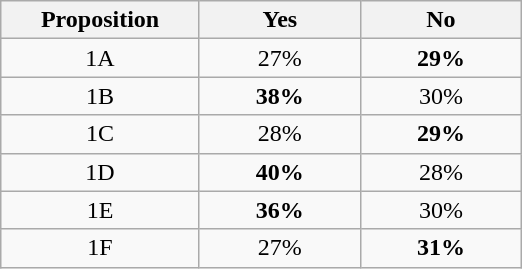<table class="wikitable">
<tr valign=bottom>
<th width='125'>Proposition</th>
<th width='100'>Yes</th>
<th width='100'>No</th>
</tr>
<tr>
<td align=center>1A</td>
<td align=center>27%</td>
<td align=center><strong>29%</strong></td>
</tr>
<tr>
<td align=center>1B</td>
<td align=center><strong>38%</strong></td>
<td align=center>30%</td>
</tr>
<tr>
<td align=center>1C</td>
<td align=center>28%</td>
<td align=center><strong>29%</strong></td>
</tr>
<tr>
<td align=center>1D</td>
<td align=center><strong>40%</strong></td>
<td align=center>28%</td>
</tr>
<tr>
<td align=center>1E</td>
<td align=center><strong>36%</strong></td>
<td align=center>30%</td>
</tr>
<tr>
<td align=center>1F</td>
<td align=center>27%</td>
<td align=center><strong>31%</strong></td>
</tr>
</table>
